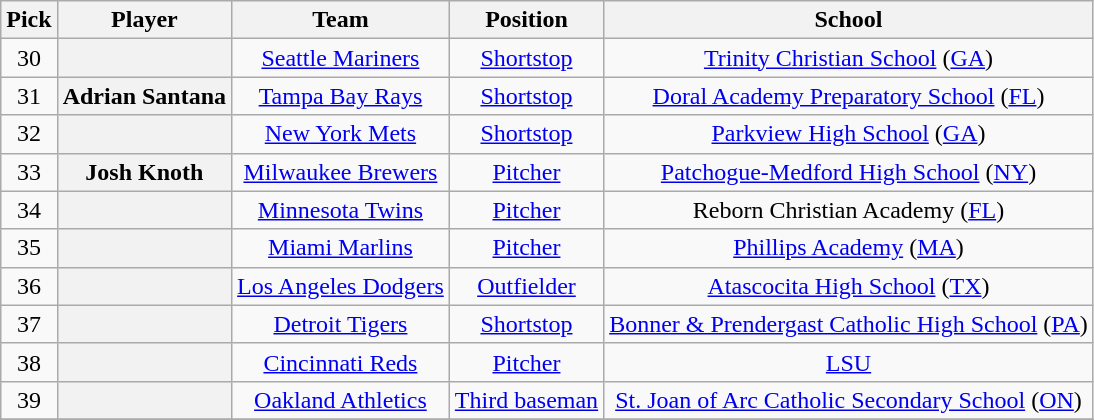<table class="wikitable sortable plainrowheaders" style="text-align:center; width=74%">
<tr>
<th scope="col">Pick</th>
<th scope="col">Player</th>
<th scope="col">Team</th>
<th scope="col">Position</th>
<th scope="col">School</th>
</tr>
<tr>
<td>30</td>
<th scope="row" style="text-align:center"></th>
<td><a href='#'>Seattle Mariners</a></td>
<td><a href='#'>Shortstop</a></td>
<td><a href='#'>Trinity Christian School</a> (<a href='#'>GA</a>)</td>
</tr>
<tr>
<td>31</td>
<th scope="row" style="text-align:center">Adrian Santana</th>
<td><a href='#'>Tampa Bay Rays</a></td>
<td><a href='#'>Shortstop</a></td>
<td><a href='#'>Doral Academy Preparatory School</a> (<a href='#'>FL</a>)</td>
</tr>
<tr>
<td>32</td>
<th scope="row" style="text-align:center"></th>
<td><a href='#'>New York Mets</a></td>
<td><a href='#'>Shortstop</a></td>
<td><a href='#'>Parkview High School</a> (<a href='#'>GA</a>)</td>
</tr>
<tr>
<td>33</td>
<th scope="row" style="text-align:center">Josh Knoth</th>
<td><a href='#'>Milwaukee Brewers</a></td>
<td><a href='#'>Pitcher</a></td>
<td><a href='#'>Patchogue-Medford High School</a> (<a href='#'>NY</a>)</td>
</tr>
<tr>
<td>34</td>
<th scope="row" style="text-align:center"></th>
<td><a href='#'>Minnesota Twins</a></td>
<td><a href='#'>Pitcher</a></td>
<td>Reborn Christian Academy (<a href='#'>FL</a>)</td>
</tr>
<tr>
<td>35</td>
<th scope="row" style="text-align:center"></th>
<td><a href='#'>Miami Marlins</a></td>
<td><a href='#'>Pitcher</a></td>
<td><a href='#'>Phillips Academy</a> (<a href='#'>MA</a>)</td>
</tr>
<tr>
<td>36</td>
<th scope="row" style="text-align:center"></th>
<td><a href='#'>Los Angeles Dodgers</a></td>
<td><a href='#'>Outfielder</a></td>
<td><a href='#'>Atascocita High School</a> (<a href='#'>TX</a>)</td>
</tr>
<tr>
<td>37</td>
<th scope="row" style="text-align:center"></th>
<td><a href='#'>Detroit Tigers</a></td>
<td><a href='#'>Shortstop</a></td>
<td><a href='#'>Bonner & Prendergast Catholic High School</a> (<a href='#'>PA</a>)</td>
</tr>
<tr>
<td>38</td>
<th scope="row" style="text-align:center"></th>
<td><a href='#'>Cincinnati Reds</a></td>
<td><a href='#'>Pitcher</a></td>
<td><a href='#'>LSU</a></td>
</tr>
<tr>
<td>39</td>
<th scope="row" style="text-align:center"></th>
<td><a href='#'>Oakland Athletics</a></td>
<td><a href='#'>Third baseman</a></td>
<td><a href='#'>St. Joan of Arc Catholic Secondary School</a> (<a href='#'>ON</a>)</td>
</tr>
<tr>
</tr>
</table>
